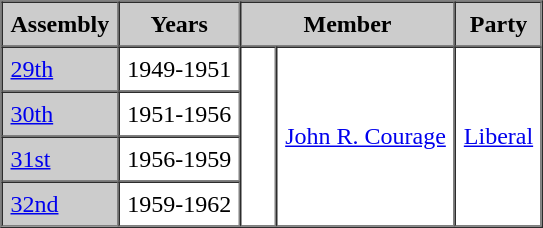<table border=1 cellpadding=5 cellspacing=0>
<tr bgcolor="CCCCCC">
<th>Assembly</th>
<th>Years</th>
<th colspan="2">Member</th>
<th>Party</th>
</tr>
<tr>
<td bgcolor="CCCCCC"><a href='#'>29th</a></td>
<td>1949-1951</td>
<td rowspan="4" >   </td>
<td rowspan="4"><a href='#'>John R. Courage</a></td>
<td rowspan="4"><a href='#'>Liberal</a></td>
</tr>
<tr>
<td bgcolor="CCCCCC"><a href='#'>30th</a></td>
<td>1951-1956</td>
</tr>
<tr>
<td bgcolor="CCCCCC"><a href='#'>31st</a></td>
<td>1956-1959</td>
</tr>
<tr>
<td bgcolor="CCCCCC"><a href='#'>32nd</a></td>
<td>1959-1962</td>
</tr>
</table>
